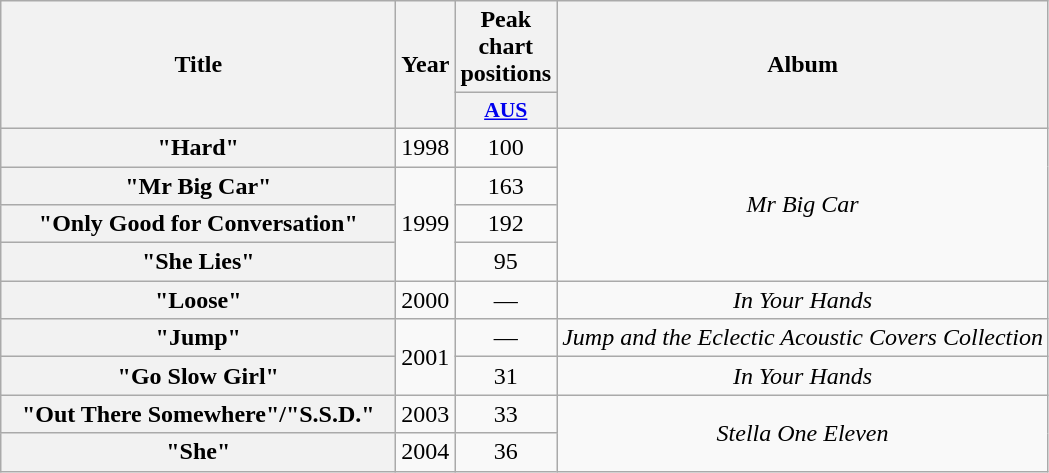<table class="wikitable plainrowheaders" style="text-align:center;">
<tr>
<th scope="col" rowspan="2" style="width:16em;">Title</th>
<th scope="col" rowspan="2">Year</th>
<th scope="col" colspan="1">Peak chart positions</th>
<th scope="col" rowspan="2">Album</th>
</tr>
<tr>
<th scope="col" style="width:3em;font-size:90%;"><a href='#'>AUS</a><br></th>
</tr>
<tr>
<th scope="row">"Hard"</th>
<td>1998</td>
<td>100</td>
<td rowspan="4"><em>Mr Big Car</em></td>
</tr>
<tr>
<th scope="row">"Mr Big Car"</th>
<td rowspan="3">1999</td>
<td>163</td>
</tr>
<tr>
<th scope="row">"Only Good for Conversation"</th>
<td>192</td>
</tr>
<tr>
<th scope="row">"She Lies"</th>
<td>95</td>
</tr>
<tr>
<th scope="row">"Loose"</th>
<td>2000</td>
<td>—</td>
<td><em>In Your Hands</em></td>
</tr>
<tr>
<th scope="row">"Jump"</th>
<td rowspan="2">2001</td>
<td>—</td>
<td><em>Jump and the Eclectic Acoustic Covers Collection</em></td>
</tr>
<tr>
<th scope="row">"Go Slow Girl"</th>
<td align="center">31</td>
<td><em>In Your Hands</em></td>
</tr>
<tr>
<th scope="row">"Out There Somewhere"/"S.S.D."</th>
<td>2003</td>
<td>33</td>
<td rowspan="2"><em>Stella One Eleven</em></td>
</tr>
<tr>
<th scope="row">"She"</th>
<td>2004</td>
<td>36</td>
</tr>
</table>
